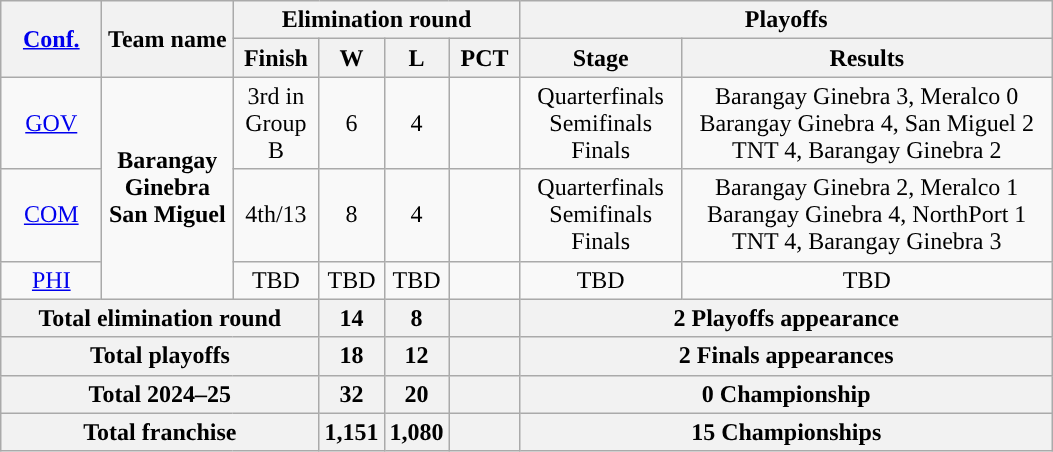<table class=wikitable style="text-align:center;">
<tr>
<th style="width:60px;" rowspan="2"><a href='#'>Conf.</a></th>
<th style="width:80px;" rowspan="2">Team name</th>
<th colspan=4>Elimination round</th>
<th colspan=2>Playoffs</th>
</tr>
<tr>
<th width=50px>Finish</th>
<th width=30px>W</th>
<th width=30px>L</th>
<th width=40px>PCT</th>
<th style="width:100px;">Stage</th>
<th style="width:240px;">Results</th>
</tr>
<tr>
<td><a href='#'>GOV</a></td>
<td rowspan=3><strong>Barangay Ginebra San Miguel</strong></td>
<td>3rd in Group B</td>
<td>6</td>
<td>4</td>
<td></td>
<td>Quarterfinals<br>Semifinals<br>Finals</td>
<td>Barangay Ginebra 3, Meralco 0<br>Barangay Ginebra 4, San Miguel 2<br>TNT 4, Barangay Ginebra 2</td>
</tr>
<tr>
<td><a href='#'>COM</a></td>
<td>4th/13</td>
<td>8</td>
<td>4</td>
<td></td>
<td>Quarterfinals<br>Semifinals<br>Finals</td>
<td>Barangay Ginebra 2, Meralco 1<br>Barangay Ginebra 4, NorthPort 1<br>TNT 4, Barangay Ginebra 3</td>
</tr>
<tr>
<td><a href='#'>PHI</a></td>
<td>TBD</td>
<td>TBD</td>
<td>TBD</td>
<td></td>
<td>TBD</td>
<td>TBD</td>
</tr>
<tr>
<th colspan=3>Total elimination round</th>
<th>14</th>
<th>8</th>
<th></th>
<th colspan=2>2 Playoffs appearance</th>
</tr>
<tr>
<th colspan=3>Total playoffs</th>
<th>18</th>
<th>12</th>
<th></th>
<th colspan=2>2 Finals appearances</th>
</tr>
<tr>
<th colspan=3>Total 2024–25</th>
<th>32</th>
<th>20</th>
<th></th>
<th colspan=2>0 Championship</th>
</tr>
<tr>
<th colspan=3>Total franchise</th>
<th>1,151</th>
<th>1,080</th>
<th></th>
<th colspan=2>15 Championships</th>
</tr>
</table>
